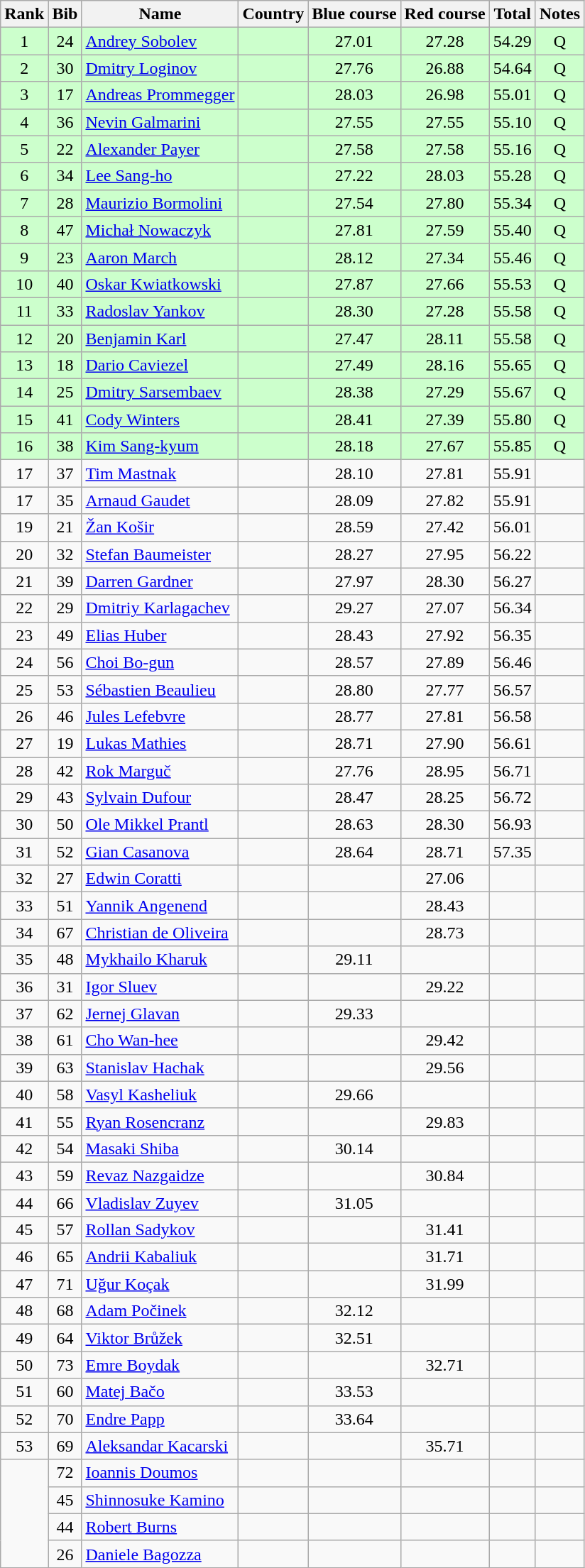<table class="wikitable sortable" style="text-align:center">
<tr>
<th>Rank</th>
<th>Bib</th>
<th>Name</th>
<th>Country</th>
<th>Blue course</th>
<th>Red course</th>
<th>Total</th>
<th>Notes</th>
</tr>
<tr bgcolor=ccffcc>
<td>1</td>
<td>24</td>
<td align=left><a href='#'>Andrey Sobolev</a></td>
<td align=left></td>
<td>27.01</td>
<td>27.28</td>
<td>54.29</td>
<td>Q</td>
</tr>
<tr bgcolor=ccffcc>
<td>2</td>
<td>30</td>
<td align=left><a href='#'>Dmitry Loginov</a></td>
<td align=left></td>
<td>27.76</td>
<td>26.88</td>
<td>54.64</td>
<td>Q</td>
</tr>
<tr bgcolor=ccffcc>
<td>3</td>
<td>17</td>
<td align=left><a href='#'>Andreas Prommegger</a></td>
<td align=left></td>
<td>28.03</td>
<td>26.98</td>
<td>55.01</td>
<td>Q</td>
</tr>
<tr bgcolor=ccffcc>
<td>4</td>
<td>36</td>
<td align=left><a href='#'>Nevin Galmarini</a></td>
<td align=left></td>
<td>27.55</td>
<td>27.55</td>
<td>55.10</td>
<td>Q</td>
</tr>
<tr bgcolor=ccffcc>
<td>5</td>
<td>22</td>
<td align=left><a href='#'>Alexander Payer</a></td>
<td align=left></td>
<td>27.58</td>
<td>27.58</td>
<td>55.16</td>
<td>Q</td>
</tr>
<tr bgcolor=ccffcc>
<td>6</td>
<td>34</td>
<td align=left><a href='#'>Lee Sang-ho</a></td>
<td align=left></td>
<td>27.22</td>
<td>28.03</td>
<td>55.28</td>
<td>Q</td>
</tr>
<tr bgcolor=ccffcc>
<td>7</td>
<td>28</td>
<td align=left><a href='#'>Maurizio Bormolini</a></td>
<td align=left></td>
<td>27.54</td>
<td>27.80</td>
<td>55.34</td>
<td>Q</td>
</tr>
<tr bgcolor=ccffcc>
<td>8</td>
<td>47</td>
<td align=left><a href='#'>Michał Nowaczyk</a></td>
<td align=left></td>
<td>27.81</td>
<td>27.59</td>
<td>55.40</td>
<td>Q</td>
</tr>
<tr bgcolor=ccffcc>
<td>9</td>
<td>23</td>
<td align=left><a href='#'>Aaron March</a></td>
<td align=left></td>
<td>28.12</td>
<td>27.34</td>
<td>55.46</td>
<td>Q</td>
</tr>
<tr bgcolor=ccffcc>
<td>10</td>
<td>40</td>
<td align=left><a href='#'>Oskar Kwiatkowski</a></td>
<td align=left></td>
<td>27.87</td>
<td>27.66</td>
<td>55.53</td>
<td>Q</td>
</tr>
<tr bgcolor=ccffcc>
<td>11</td>
<td>33</td>
<td align=left><a href='#'>Radoslav Yankov</a></td>
<td align=left></td>
<td>28.30</td>
<td>27.28</td>
<td>55.58</td>
<td>Q</td>
</tr>
<tr bgcolor=ccffcc>
<td>12</td>
<td>20</td>
<td align=left><a href='#'>Benjamin Karl</a></td>
<td align=left></td>
<td>27.47</td>
<td>28.11</td>
<td>55.58</td>
<td>Q</td>
</tr>
<tr bgcolor=ccffcc>
<td>13</td>
<td>18</td>
<td align=left><a href='#'>Dario Caviezel</a></td>
<td align=left></td>
<td>27.49</td>
<td>28.16</td>
<td>55.65</td>
<td>Q</td>
</tr>
<tr bgcolor=ccffcc>
<td>14</td>
<td>25</td>
<td align=left><a href='#'>Dmitry Sarsembaev</a></td>
<td align=left></td>
<td>28.38</td>
<td>27.29</td>
<td>55.67</td>
<td>Q</td>
</tr>
<tr bgcolor=ccffcc>
<td>15</td>
<td>41</td>
<td align=left><a href='#'>Cody Winters</a></td>
<td align=left></td>
<td>28.41</td>
<td>27.39</td>
<td>55.80</td>
<td>Q</td>
</tr>
<tr bgcolor=ccffcc>
<td>16</td>
<td>38</td>
<td align=left><a href='#'>Kim Sang-kyum</a></td>
<td align=left></td>
<td>28.18</td>
<td>27.67</td>
<td>55.85</td>
<td>Q</td>
</tr>
<tr>
<td>17</td>
<td>37</td>
<td align=left><a href='#'>Tim Mastnak</a></td>
<td align=left></td>
<td>28.10</td>
<td>27.81</td>
<td>55.91</td>
<td></td>
</tr>
<tr>
<td>17</td>
<td>35</td>
<td align=left><a href='#'>Arnaud Gaudet</a></td>
<td align=left></td>
<td>28.09</td>
<td>27.82</td>
<td>55.91</td>
<td></td>
</tr>
<tr>
<td>19</td>
<td>21</td>
<td align=left><a href='#'>Žan Košir</a></td>
<td align=left></td>
<td>28.59</td>
<td>27.42</td>
<td>56.01</td>
<td></td>
</tr>
<tr>
<td>20</td>
<td>32</td>
<td align=left><a href='#'>Stefan Baumeister</a></td>
<td align=left></td>
<td>28.27</td>
<td>27.95</td>
<td>56.22</td>
<td></td>
</tr>
<tr>
<td>21</td>
<td>39</td>
<td align=left><a href='#'>Darren Gardner</a></td>
<td align=left></td>
<td>27.97</td>
<td>28.30</td>
<td>56.27</td>
<td></td>
</tr>
<tr>
<td>22</td>
<td>29</td>
<td align=left><a href='#'>Dmitriy Karlagachev</a></td>
<td align=left></td>
<td>29.27</td>
<td>27.07</td>
<td>56.34</td>
<td></td>
</tr>
<tr>
<td>23</td>
<td>49</td>
<td align=left><a href='#'>Elias Huber</a></td>
<td align=left></td>
<td>28.43</td>
<td>27.92</td>
<td>56.35</td>
<td></td>
</tr>
<tr>
<td>24</td>
<td>56</td>
<td align=left><a href='#'>Choi Bo-gun</a></td>
<td align=left></td>
<td>28.57</td>
<td>27.89</td>
<td>56.46</td>
<td></td>
</tr>
<tr>
<td>25</td>
<td>53</td>
<td align=left><a href='#'>Sébastien Beaulieu</a></td>
<td align=left></td>
<td>28.80</td>
<td>27.77</td>
<td>56.57</td>
<td></td>
</tr>
<tr>
<td>26</td>
<td>46</td>
<td align=left><a href='#'>Jules Lefebvre</a></td>
<td align=left></td>
<td>28.77</td>
<td>27.81</td>
<td>56.58</td>
<td></td>
</tr>
<tr>
<td>27</td>
<td>19</td>
<td align=left><a href='#'>Lukas Mathies</a></td>
<td align=left></td>
<td>28.71</td>
<td>27.90</td>
<td>56.61</td>
<td></td>
</tr>
<tr>
<td>28</td>
<td>42</td>
<td align=left><a href='#'>Rok Marguč</a></td>
<td align=left></td>
<td>27.76</td>
<td>28.95</td>
<td>56.71</td>
<td></td>
</tr>
<tr>
<td>29</td>
<td>43</td>
<td align=left><a href='#'>Sylvain Dufour</a></td>
<td align=left></td>
<td>28.47</td>
<td>28.25</td>
<td>56.72</td>
<td></td>
</tr>
<tr>
<td>30</td>
<td>50</td>
<td align=left><a href='#'>Ole Mikkel Prantl</a></td>
<td align=left></td>
<td>28.63</td>
<td>28.30</td>
<td>56.93</td>
<td></td>
</tr>
<tr>
<td>31</td>
<td>52</td>
<td align=left><a href='#'>Gian Casanova</a></td>
<td align=left></td>
<td>28.64</td>
<td>28.71</td>
<td>57.35</td>
<td></td>
</tr>
<tr>
<td>32</td>
<td>27</td>
<td align=left><a href='#'>Edwin Coratti</a></td>
<td align=left></td>
<td></td>
<td>27.06</td>
<td></td>
<td></td>
</tr>
<tr>
<td>33</td>
<td>51</td>
<td align=left><a href='#'>Yannik Angenend</a></td>
<td align=left></td>
<td></td>
<td>28.43</td>
<td></td>
<td></td>
</tr>
<tr>
<td>34</td>
<td>67</td>
<td align=left><a href='#'>Christian de Oliveira</a></td>
<td align=left></td>
<td></td>
<td>28.73</td>
<td></td>
<td></td>
</tr>
<tr>
<td>35</td>
<td>48</td>
<td align=left><a href='#'>Mykhailo Kharuk</a></td>
<td align=left></td>
<td>29.11</td>
<td></td>
<td></td>
<td></td>
</tr>
<tr>
<td>36</td>
<td>31</td>
<td align=left><a href='#'>Igor Sluev</a></td>
<td align=left></td>
<td></td>
<td>29.22</td>
<td></td>
<td></td>
</tr>
<tr>
<td>37</td>
<td>62</td>
<td align=left><a href='#'>Jernej Glavan</a></td>
<td align=left></td>
<td>29.33</td>
<td></td>
<td></td>
<td></td>
</tr>
<tr>
<td>38</td>
<td>61</td>
<td align=left><a href='#'>Cho Wan-hee</a></td>
<td align=left></td>
<td></td>
<td>29.42</td>
<td></td>
<td></td>
</tr>
<tr>
<td>39</td>
<td>63</td>
<td align=left><a href='#'>Stanislav Hachak</a></td>
<td align=left></td>
<td></td>
<td>29.56</td>
<td></td>
<td></td>
</tr>
<tr>
<td>40</td>
<td>58</td>
<td align=left><a href='#'>Vasyl Kasheliuk</a></td>
<td align=left></td>
<td>29.66</td>
<td></td>
<td></td>
<td></td>
</tr>
<tr>
<td>41</td>
<td>55</td>
<td align=left><a href='#'>Ryan Rosencranz</a></td>
<td align=left></td>
<td></td>
<td>29.83</td>
<td></td>
<td></td>
</tr>
<tr>
<td>42</td>
<td>54</td>
<td align=left><a href='#'>Masaki Shiba</a></td>
<td align=left></td>
<td>30.14</td>
<td></td>
<td></td>
<td></td>
</tr>
<tr>
<td>43</td>
<td>59</td>
<td align=left><a href='#'>Revaz Nazgaidze</a></td>
<td align=left></td>
<td></td>
<td>30.84</td>
<td></td>
<td></td>
</tr>
<tr>
<td>44</td>
<td>66</td>
<td align=left><a href='#'>Vladislav Zuyev</a></td>
<td align=left></td>
<td>31.05</td>
<td></td>
<td></td>
<td></td>
</tr>
<tr>
<td>45</td>
<td>57</td>
<td align=left><a href='#'>Rollan Sadykov</a></td>
<td align=left></td>
<td></td>
<td>31.41</td>
<td></td>
<td></td>
</tr>
<tr>
<td>46</td>
<td>65</td>
<td align=left><a href='#'>Andrii Kabaliuk</a></td>
<td align=left></td>
<td></td>
<td>31.71</td>
<td></td>
<td></td>
</tr>
<tr>
<td>47</td>
<td>71</td>
<td align=left><a href='#'>Uğur Koçak</a></td>
<td align=left></td>
<td></td>
<td>31.99</td>
<td></td>
<td></td>
</tr>
<tr>
<td>48</td>
<td>68</td>
<td align=left><a href='#'>Adam Počinek</a></td>
<td align=left></td>
<td>32.12</td>
<td></td>
<td></td>
<td></td>
</tr>
<tr>
<td>49</td>
<td>64</td>
<td align=left><a href='#'>Viktor Brůžek</a></td>
<td align=left></td>
<td>32.51</td>
<td></td>
<td></td>
<td></td>
</tr>
<tr>
<td>50</td>
<td>73</td>
<td align=left><a href='#'>Emre Boydak</a></td>
<td align=left></td>
<td></td>
<td>32.71</td>
<td></td>
<td></td>
</tr>
<tr>
<td>51</td>
<td>60</td>
<td align=left><a href='#'>Matej Bačo</a></td>
<td align=left></td>
<td>33.53</td>
<td></td>
<td></td>
<td></td>
</tr>
<tr>
<td>52</td>
<td>70</td>
<td align=left><a href='#'>Endre Papp</a></td>
<td align=left></td>
<td>33.64</td>
<td></td>
<td></td>
<td></td>
</tr>
<tr>
<td>53</td>
<td>69</td>
<td align=left><a href='#'>Aleksandar Kacarski</a></td>
<td align=left></td>
<td></td>
<td>35.71</td>
<td></td>
<td></td>
</tr>
<tr>
<td rowspan=4></td>
<td>72</td>
<td align=left><a href='#'>Ioannis Doumos</a></td>
<td align=left></td>
<td></td>
<td></td>
<td></td>
<td></td>
</tr>
<tr>
<td>45</td>
<td align=left><a href='#'>Shinnosuke Kamino</a></td>
<td align=left></td>
<td></td>
<td></td>
<td></td>
<td></td>
</tr>
<tr>
<td>44</td>
<td align=left><a href='#'>Robert Burns</a></td>
<td align=left></td>
<td></td>
<td></td>
<td></td>
<td></td>
</tr>
<tr>
<td>26</td>
<td align=left><a href='#'>Daniele Bagozza</a></td>
<td align=left></td>
<td></td>
<td></td>
<td></td>
<td></td>
</tr>
</table>
